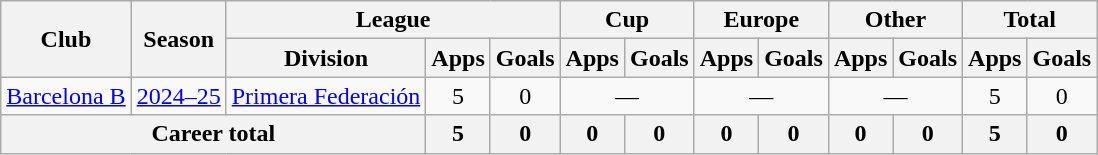<table class="wikitable" style="text-align: center">
<tr>
<th rowspan="2">Club</th>
<th rowspan="2">Season</th>
<th colspan="3">League</th>
<th colspan="2">Cup</th>
<th colspan="2">Europe</th>
<th colspan="2">Other</th>
<th colspan="2">Total</th>
</tr>
<tr>
<th>Division</th>
<th>Apps</th>
<th>Goals</th>
<th>Apps</th>
<th>Goals</th>
<th>Apps</th>
<th>Goals</th>
<th>Apps</th>
<th>Goals</th>
<th>Apps</th>
<th>Goals</th>
</tr>
<tr>
<td><a href='#'>Barcelona B</a></td>
<td><a href='#'>2024–25</a></td>
<td><a href='#'>Primera Federación</a></td>
<td>5</td>
<td>0</td>
<td colspan="2">—</td>
<td colspan="2">—</td>
<td colspan="2">—</td>
<td>5</td>
<td>0</td>
</tr>
<tr>
<th colspan="3">Career total</th>
<th>5</th>
<th>0</th>
<th>0</th>
<th>0</th>
<th>0</th>
<th>0</th>
<th>0</th>
<th>0</th>
<th>5</th>
<th>0</th>
</tr>
</table>
